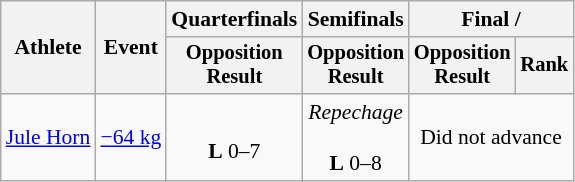<table class="wikitable" style="text-align:center; font-size:90%">
<tr>
<th rowspan=2>Athlete</th>
<th rowspan=2>Event</th>
<th>Quarterfinals</th>
<th>Semifinals</th>
<th colspan=2>Final / </th>
</tr>
<tr style="font-size:95%">
<th>Opposition<br>Result</th>
<th>Opposition<br>Result</th>
<th>Opposition<br>Result</th>
<th>Rank</th>
</tr>
<tr>
<td align=left><a href='#'>Jule Horn</a></td>
<td align=left><a href='#'>−64 kg</a></td>
<td><br> <strong>L</strong> 0–7</td>
<td><em>Repechage</em><br><br> <strong>L</strong> 0–8</td>
<td colspan=2>Did not advance</td>
</tr>
</table>
